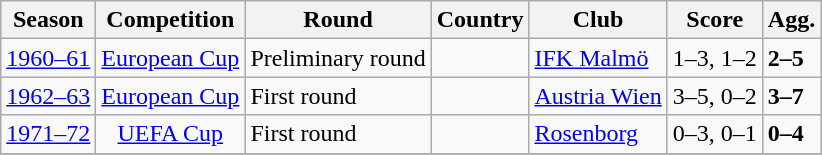<table class="wikitable">
<tr>
<th>Season</th>
<th>Competition</th>
<th>Round</th>
<th>Country</th>
<th>Club</th>
<th>Score</th>
<th>Agg.</th>
</tr>
<tr>
<td rowspan="1"><a href='#'>1960–61</a></td>
<td rowspan="1" align="center"><a href='#'>European Cup</a></td>
<td>Preliminary round</td>
<td align="center"></td>
<td><a href='#'>IFK Malmö</a></td>
<td>1–3, 1–2</td>
<td><strong>2–5</strong></td>
</tr>
<tr>
<td rowspan="1"><a href='#'>1962–63</a></td>
<td rowspan="1" align="center"><a href='#'>European Cup</a></td>
<td>First round</td>
<td align="center"></td>
<td><a href='#'>Austria Wien</a></td>
<td>3–5, 0–2</td>
<td><strong>3–7</strong></td>
</tr>
<tr>
<td rowspan="1"><a href='#'>1971–72</a></td>
<td rowspan="1" align="center"><a href='#'>UEFA Cup</a></td>
<td>First round</td>
<td align="center"></td>
<td><a href='#'>Rosenborg</a></td>
<td>0–3, 0–1</td>
<td><strong>0–4</strong></td>
</tr>
<tr>
</tr>
</table>
